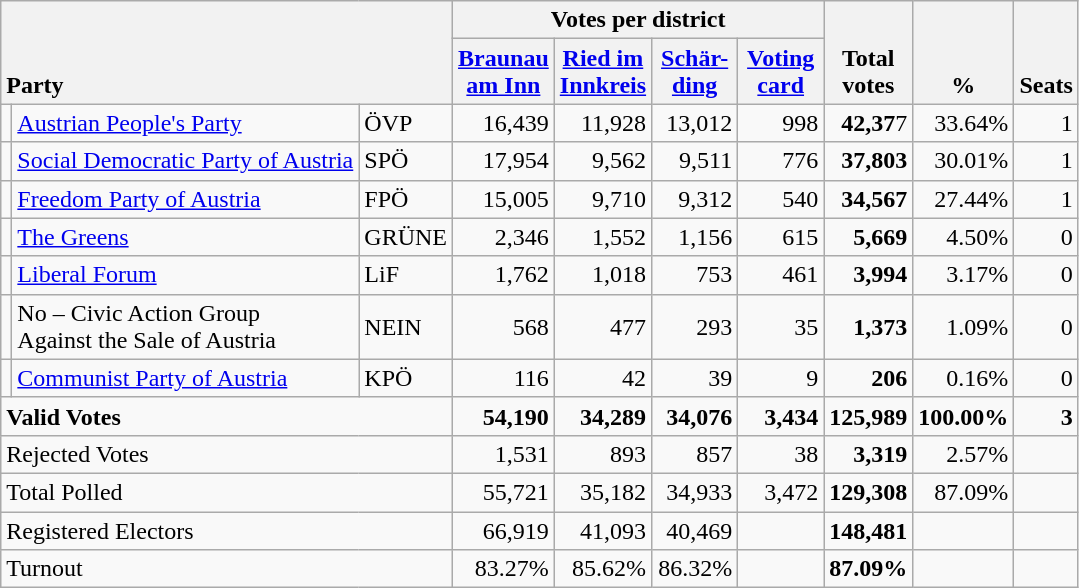<table class="wikitable" border="1" style="text-align:right;">
<tr>
<th style="text-align:left;" valign=bottom rowspan=2 colspan=3>Party</th>
<th colspan=4>Votes per district</th>
<th align=center valign=bottom rowspan=2 width="50">Total<br>votes</th>
<th align=center valign=bottom rowspan=2 width="50">%</th>
<th align=center valign=bottom rowspan=2>Seats</th>
</tr>
<tr>
<th align=center valign=bottom width="50"><a href='#'>Braunau<br>am Inn</a></th>
<th align=center valign=bottom width="50"><a href='#'>Ried im<br>Innkreis</a></th>
<th align=center valign=bottom width="50"><a href='#'>Schär-<br>ding</a></th>
<th align=center valign=bottom width="50"><a href='#'>Voting<br>card</a></th>
</tr>
<tr>
<td></td>
<td align=left><a href='#'>Austrian People's Party</a></td>
<td align=left>ÖVP</td>
<td>16,439</td>
<td>11,928</td>
<td>13,012</td>
<td>998</td>
<td><strong>42,37</strong>7</td>
<td>33.64%</td>
<td>1</td>
</tr>
<tr>
<td></td>
<td align=left style="white-space: nowrap;"><a href='#'>Social Democratic Party of Austria</a></td>
<td align=left>SPÖ</td>
<td>17,954</td>
<td>9,562</td>
<td>9,511</td>
<td>776</td>
<td><strong>37,803</strong></td>
<td>30.01%</td>
<td>1</td>
</tr>
<tr>
<td></td>
<td align=left><a href='#'>Freedom Party of Austria</a></td>
<td align=left>FPÖ</td>
<td>15,005</td>
<td>9,710</td>
<td>9,312</td>
<td>540</td>
<td><strong>34,567</strong></td>
<td>27.44%</td>
<td>1</td>
</tr>
<tr>
<td></td>
<td align=left><a href='#'>The Greens</a></td>
<td align=left>GRÜNE</td>
<td>2,346</td>
<td>1,552</td>
<td>1,156</td>
<td>615</td>
<td><strong>5,669</strong></td>
<td>4.50%</td>
<td>0</td>
</tr>
<tr>
<td></td>
<td align=left><a href='#'>Liberal Forum</a></td>
<td align=left>LiF</td>
<td>1,762</td>
<td>1,018</td>
<td>753</td>
<td>461</td>
<td><strong>3,994</strong></td>
<td>3.17%</td>
<td>0</td>
</tr>
<tr>
<td></td>
<td align=left>No – Civic Action Group<br>Against the Sale of Austria</td>
<td align=left>NEIN</td>
<td>568</td>
<td>477</td>
<td>293</td>
<td>35</td>
<td><strong>1,373</strong></td>
<td>1.09%</td>
<td>0</td>
</tr>
<tr>
<td></td>
<td align=left><a href='#'>Communist Party of Austria</a></td>
<td align=left>KPÖ</td>
<td>116</td>
<td>42</td>
<td>39</td>
<td>9</td>
<td><strong>206</strong></td>
<td>0.16%</td>
<td>0</td>
</tr>
<tr style="font-weight:bold">
<td align=left colspan=3>Valid Votes</td>
<td>54,190</td>
<td>34,289</td>
<td>34,076</td>
<td>3,434</td>
<td>125,989</td>
<td>100.00%</td>
<td>3</td>
</tr>
<tr>
<td align=left colspan=3>Rejected Votes</td>
<td>1,531</td>
<td>893</td>
<td>857</td>
<td>38</td>
<td><strong>3,319</strong></td>
<td>2.57%</td>
<td></td>
</tr>
<tr>
<td align=left colspan=3>Total Polled</td>
<td>55,721</td>
<td>35,182</td>
<td>34,933</td>
<td>3,472</td>
<td><strong>129,308</strong></td>
<td>87.09%</td>
<td></td>
</tr>
<tr>
<td align=left colspan=3>Registered Electors</td>
<td>66,919</td>
<td>41,093</td>
<td>40,469</td>
<td></td>
<td><strong>148,481</strong></td>
<td></td>
<td></td>
</tr>
<tr>
<td align=left colspan=3>Turnout</td>
<td>83.27%</td>
<td>85.62%</td>
<td>86.32%</td>
<td></td>
<td><strong>87.09%</strong></td>
<td></td>
<td></td>
</tr>
</table>
